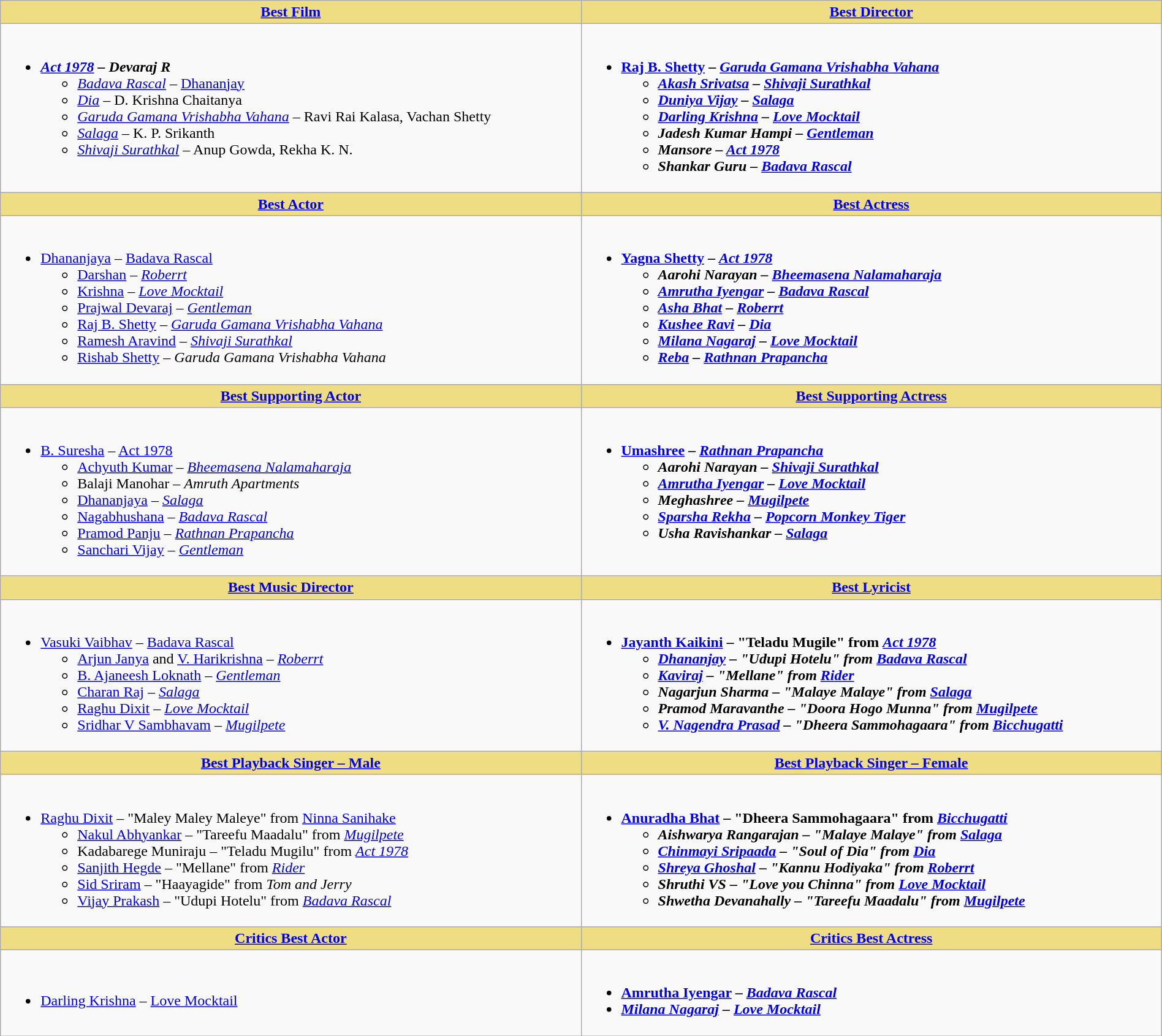<table class="wikitable" width=100% |>
<tr>
<th ! style="background:#eedd82; text-align:center; width:50%;"><a href='#'>Best Film</a></th>
<th ! style="background:#eedd82; text-align:center; width:50%;"><a href='#'>Best Director</a></th>
</tr>
<tr>
<td valign="top"><br><ul><li><strong><em><a href='#'>Act 1978</a> – Devaraj R</em></strong><ul><li><em><a href='#'>Badava Rascal</a></em> – <a href='#'>Dhananjay</a></li><li><em><a href='#'>Dia</a></em> – D. Krishna Chaitanya</li><li><em><a href='#'>Garuda Gamana Vrishabha Vahana</a></em> – Ravi Rai Kalasa, Vachan Shetty</li><li><em><a href='#'>Salaga</a></em> – K. P. Srikanth</li><li><em><a href='#'>Shivaji Surathkal</a></em> – Anup Gowda, Rekha K. N.</li></ul></li></ul></td>
<td valign="top"><br><ul><li><strong><a href='#'>Raj B. Shetty</a> – <em><a href='#'>Garuda Gamana Vrishabha Vahana</a><strong><em><ul><li><a href='#'>Akash Srivatsa</a> – </em><a href='#'>Shivaji Surathkal</a><em></li><li><a href='#'>Duniya Vijay</a> – </em><a href='#'>Salaga</a><em></li><li><a href='#'>Darling Krishna</a> – </em><a href='#'>Love Mocktail</a><em></li><li>Jadesh Kumar Hampi – </em><a href='#'>Gentleman</a><em></li><li>Mansore – </em><a href='#'>Act 1978</a><em></li><li>Shankar Guru – </em><a href='#'>Badava Rascal</a><em></li></ul></li></ul></td>
</tr>
<tr>
<th ! style="background:#eedd82; text-align:center;"><a href='#'>Best Actor</a></th>
<th ! style="background:#eedd82; text-align:center;"><a href='#'>Best Actress</a></th>
</tr>
<tr>
<td valign="top"><br><ul><li></strong><a href='#'>Dhananjaya</a> – </em><a href='#'>Badava Rascal</a></em></strong><ul><li><a href='#'>Darshan</a> – <em><a href='#'>Roberrt</a></em></li><li><a href='#'>Krishna</a> – <em><a href='#'>Love Mocktail</a></em></li><li><a href='#'>Prajwal Devaraj</a> – <em><a href='#'>Gentleman</a></em></li><li><a href='#'>Raj B. Shetty</a> – <em><a href='#'>Garuda Gamana Vrishabha Vahana</a></em></li><li><a href='#'>Ramesh Aravind</a> – <em><a href='#'>Shivaji Surathkal</a></em></li><li><a href='#'>Rishab Shetty</a> – <em>Garuda Gamana Vrishabha Vahana</em></li></ul></li></ul></td>
<td valign="top"><br><ul><li><strong><a href='#'>Yagna Shetty</a> – <em><a href='#'>Act 1978</a><strong><em><ul><li>Aarohi Narayan – </em><a href='#'>Bheemasena Nalamaharaja</a><em></li><li><a href='#'>Amrutha Iyengar</a> – </em><a href='#'>Badava Rascal</a><em></li><li><a href='#'>Asha Bhat</a> – </em><a href='#'>Roberrt</a><em></li><li><a href='#'>Kushee Ravi</a> – </em><a href='#'>Dia</a><em></li><li><a href='#'>Milana Nagaraj</a> – </em><a href='#'>Love Mocktail</a><em></li><li><a href='#'>Reba</a> – </em><a href='#'>Rathnan Prapancha</a><em></li></ul></li></ul></td>
</tr>
<tr>
<th ! style="background:#eedd82; text-align:center;"><a href='#'>Best Supporting Actor</a></th>
<th ! style="background:#eedd82; text-align:center;"><a href='#'>Best Supporting Actress</a></th>
</tr>
<tr>
<td valign="top"><br><ul><li></strong><a href='#'>B. Suresha</a> – </em><a href='#'>Act 1978</a></em></strong><ul><li><a href='#'>Achyuth Kumar</a> – <em><a href='#'>Bheemasena Nalamaharaja</a></em></li><li>Balaji Manohar – <em>Amruth Apartments</em></li><li><a href='#'>Dhananjaya</a> – <em><a href='#'>Salaga</a></em></li><li><a href='#'>Nagabhushana</a> – <em><a href='#'>Badava Rascal</a></em></li><li><a href='#'>Pramod Panju</a> – <em><a href='#'>Rathnan Prapancha</a></em></li><li><a href='#'>Sanchari Vijay</a> – <em><a href='#'>Gentleman</a></em></li></ul></li></ul></td>
<td valign="top"><br><ul><li><strong><a href='#'>Umashree</a> – <em><a href='#'>Rathnan Prapancha</a><strong><em><ul><li>Aarohi Narayan – </em><a href='#'>Shivaji Surathkal</a><em></li><li><a href='#'>Amrutha Iyengar</a> – </em><a href='#'>Love Mocktail</a><em></li><li>Meghashree – </em><a href='#'>Mugilpete</a><em></li><li><a href='#'>Sparsha Rekha</a> – </em><a href='#'>Popcorn Monkey Tiger</a><em></li><li>Usha Ravishankar – </em><a href='#'>Salaga</a><em></li></ul></li></ul></td>
</tr>
<tr>
<th ! style="background:#eedd82; text-align:center;"><a href='#'>Best Music Director</a></th>
<th ! style="background:#eedd82; text-align:center;"><a href='#'>Best Lyricist</a></th>
</tr>
<tr>
<td valign="top"><br><ul><li></strong><a href='#'>Vasuki Vaibhav</a> – </em><a href='#'>Badava Rascal</a></em></strong><ul><li><a href='#'>Arjun Janya</a> and <a href='#'>V. Harikrishna</a> – <em><a href='#'>Roberrt</a></em></li><li><a href='#'>B. Ajaneesh Loknath</a> – <em><a href='#'>Gentleman</a></em></li><li><a href='#'>Charan Raj</a> – <em><a href='#'>Salaga</a></em></li><li><a href='#'>Raghu Dixit</a> – <em><a href='#'>Love Mocktail</a></em></li><li><a href='#'>Sridhar V Sambhavam</a> – <em><a href='#'>Mugilpete</a></em></li></ul></li></ul></td>
<td valign="top"><br><ul><li><strong><a href='#'>Jayanth Kaikini</a> – "Teladu Mugile" from <em><a href='#'>Act 1978</a><strong><em><ul><li><a href='#'>Dhananjay</a> – "Udupi Hotelu" from </em><a href='#'>Badava Rascal</a><em></li><li><a href='#'>Kaviraj</a> – "Mellane" from </em><a href='#'>Rider</a><em></li><li>Nagarjun Sharma – "Malaye Malaye" from </em><a href='#'>Salaga</a><em></li><li>Pramod Maravanthe – "Doora Hogo Munna" from </em><a href='#'>Mugilpete</a><em></li><li><a href='#'>V. Nagendra Prasad</a> – "Dheera Sammohagaara" from </em><a href='#'>Bicchugatti</a><em></li></ul></li></ul></td>
</tr>
<tr>
<th ! style="background:#eedd82; text-align:center;"><a href='#'>Best Playback Singer – Male</a></th>
<th ! style="background:#eedd82; text-align:center;"><a href='#'>Best Playback Singer – Female</a></th>
</tr>
<tr>
<td valign="top"><br><ul><li></strong><a href='#'>Raghu Dixit</a> – "Maley Maley Maleye" from </em><a href='#'>Ninna Sanihake</a></em></strong><ul><li><a href='#'>Nakul Abhyankar</a> – "Tareefu Maadalu" from <em><a href='#'>Mugilpete</a></em></li><li>Kadabarege Muniraju – "Teladu Mugilu" from <em><a href='#'>Act 1978</a></em></li><li><a href='#'>Sanjith Hegde</a> – "Mellane" from  <em><a href='#'>Rider</a></em></li><li><a href='#'>Sid Sriram</a> – "Haayagide" from <em>Tom and Jerry</em></li><li><a href='#'>Vijay Prakash</a> – "Udupi Hotelu" from <em><a href='#'>Badava Rascal</a></em></li></ul></li></ul></td>
<td valign="top"><br><ul><li><strong><a href='#'>Anuradha Bhat</a> – "Dheera Sammohagaara" from <em><a href='#'>Bicchugatti</a><strong><em><ul><li>Aishwarya Rangarajan – "Malaye Malaye" from </em><a href='#'>Salaga</a><em></li><li><a href='#'>Chinmayi Sripaada</a> – "Soul of Dia" from </em><a href='#'>Dia</a><em></li><li><a href='#'>Shreya Ghoshal</a> – "Kannu Hodiyaka" from </em><a href='#'>Roberrt</a><em></li><li>Shruthi VS – "Love you Chinna" from </em><a href='#'>Love Mocktail</a><em></li><li>Shwetha Devanahally – "Tareefu Maadalu" from </em><a href='#'>Mugilpete</a><em></li></ul></li></ul></td>
</tr>
<tr>
<th ! style="background:#eedd82; text-align:center;"><a href='#'>Critics Best Actor</a></th>
<th ! style="background:#eedd82; text-align:center;"><a href='#'></strong>Critics Best Actress<strong></a></th>
</tr>
<tr>
<td><br><ul><li></strong><a href='#'>Darling Krishna</a> – </em><a href='#'>Love Mocktail</a></em></strong></li></ul></td>
<td><br><ul><li><strong><a href='#'>Amrutha Iyengar</a> – <em><a href='#'>Badava Rascal</a><strong><em></li><li></strong><a href='#'>Milana Nagaraj</a> – </em><a href='#'>Love Mocktail</a></em></strong></li></ul></td>
</tr>
</table>
